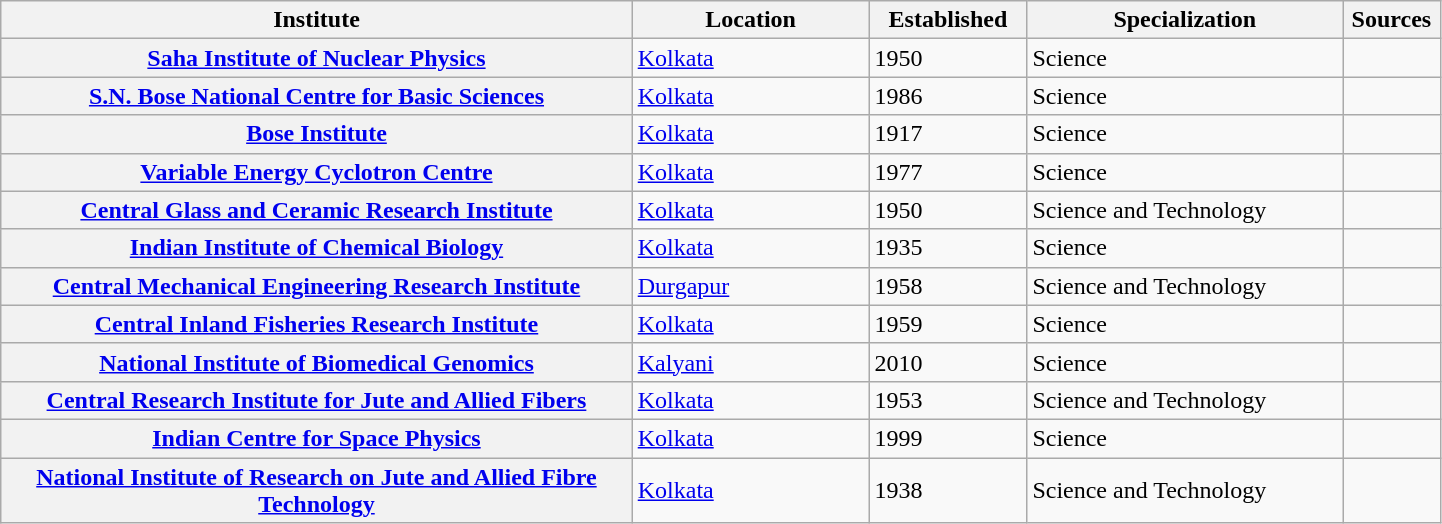<table class="wikitable sortable collapsible plainrowheaders" border="1" style="text-align:left; width:76%">
<tr>
<th scope="col" style="width: 40%;">Institute</th>
<th scope="col" style="width: 15%;">Location</th>
<th scope="col" style="width: 10%;">Established</th>
<th scope="col" style="width: 20%;">Specialization</th>
<th scope="col" style="width: 05%;" class="unsortable">Sources</th>
</tr>
<tr>
<th scope="row"><a href='#'>Saha Institute of Nuclear Physics</a></th>
<td><a href='#'>Kolkata</a></td>
<td>1950</td>
<td>Science</td>
<td></td>
</tr>
<tr>
<th scope="row"><a href='#'>S.N. Bose National Centre for Basic Sciences</a></th>
<td><a href='#'>Kolkata</a></td>
<td>1986</td>
<td>Science</td>
<td></td>
</tr>
<tr>
<th scope="row"><a href='#'>Bose Institute</a></th>
<td><a href='#'>Kolkata</a></td>
<td>1917</td>
<td>Science</td>
<td></td>
</tr>
<tr>
<th scope="row"><a href='#'>Variable Energy Cyclotron Centre</a></th>
<td><a href='#'>Kolkata</a></td>
<td>1977</td>
<td>Science</td>
<td></td>
</tr>
<tr>
<th scope="row"><a href='#'>Central Glass and Ceramic Research Institute</a></th>
<td><a href='#'>Kolkata</a></td>
<td>1950</td>
<td>Science and Technology</td>
<td></td>
</tr>
<tr>
<th scope="row"><a href='#'>Indian Institute of Chemical Biology</a></th>
<td><a href='#'>Kolkata</a></td>
<td>1935</td>
<td>Science</td>
<td></td>
</tr>
<tr>
<th scope="row"><a href='#'>Central Mechanical Engineering Research Institute</a></th>
<td><a href='#'>Durgapur</a></td>
<td>1958</td>
<td>Science and Technology</td>
<td></td>
</tr>
<tr>
<th scope="row"><a href='#'>Central Inland Fisheries Research Institute</a></th>
<td><a href='#'>Kolkata</a></td>
<td>1959</td>
<td>Science</td>
<td></td>
</tr>
<tr>
<th scope="row"><a href='#'>National Institute of Biomedical Genomics</a></th>
<td><a href='#'>Kalyani</a></td>
<td>2010</td>
<td>Science</td>
<td></td>
</tr>
<tr>
<th scope="row"><a href='#'>Central Research Institute for Jute and Allied Fibers</a></th>
<td><a href='#'>Kolkata</a></td>
<td>1953</td>
<td>Science and Technology</td>
<td></td>
</tr>
<tr>
<th scope="row"><a href='#'>Indian Centre for Space Physics</a></th>
<td><a href='#'>Kolkata</a></td>
<td>1999</td>
<td>Science</td>
<td></td>
</tr>
<tr>
<th scope="row"><a href='#'>National Institute of Research on Jute and Allied Fibre Technology</a></th>
<td><a href='#'>Kolkata</a></td>
<td>1938</td>
<td>Science and Technology</td>
<td></td>
</tr>
</table>
